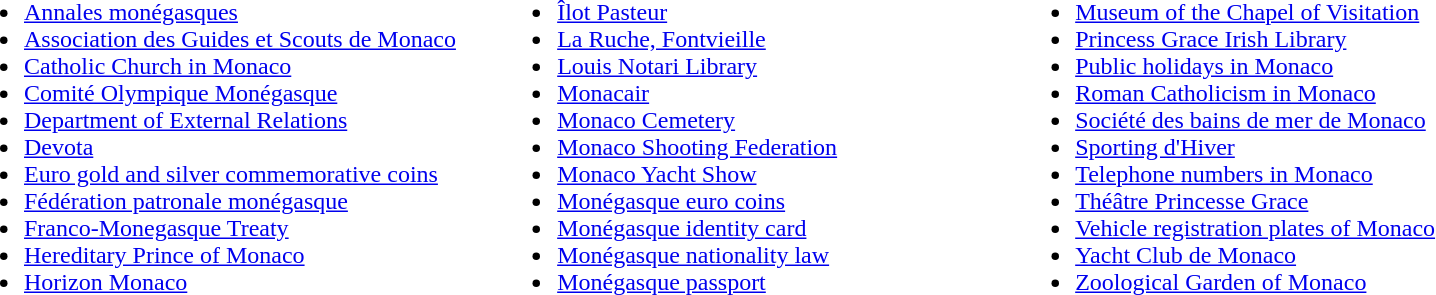<table cellpadding="10">
<tr>
<td style="width:35%; vertical-align:top;"><br><ul><li><a href='#'>Annales monégasques</a></li><li><a href='#'>Association des Guides et Scouts de Monaco</a></li><li><a href='#'>Catholic Church in Monaco</a></li><li><a href='#'>Comité Olympique Monégasque</a></li><li><a href='#'>Department of External Relations</a></li><li><a href='#'>Devota</a></li><li><a href='#'>Euro gold and silver commemorative coins</a></li><li><a href='#'>Fédération patronale monégasque</a></li><li><a href='#'>Franco-Monegasque Treaty</a></li><li><a href='#'>Hereditary Prince of Monaco</a></li><li><a href='#'>Horizon Monaco</a></li></ul></td>
<td style="width:34%; vertical-align:top;"><br><ul><li><a href='#'>Îlot Pasteur</a></li><li><a href='#'>La Ruche, Fontvieille</a></li><li><a href='#'>Louis Notari Library</a></li><li><a href='#'>Monacair</a></li><li><a href='#'>Monaco Cemetery</a></li><li><a href='#'>Monaco Shooting Federation</a></li><li><a href='#'>Monaco Yacht Show</a></li><li><a href='#'>Monégasque euro coins</a></li><li><a href='#'>Monégasque identity card</a></li><li><a href='#'>Monégasque nationality law</a></li><li><a href='#'>Monégasque passport</a></li></ul></td>
<td style="width:30%; vertical-align:top;"><br><ul><li><a href='#'>Museum of the Chapel of Visitation</a></li><li><a href='#'>Princess Grace Irish Library</a></li><li><a href='#'>Public holidays in Monaco</a></li><li><a href='#'>Roman Catholicism in Monaco</a></li><li><a href='#'>Société des bains de mer de Monaco</a></li><li><a href='#'>Sporting d'Hiver</a></li><li><a href='#'>Telephone numbers in Monaco</a></li><li><a href='#'>Théâtre Princesse Grace</a></li><li><a href='#'>Vehicle registration plates of Monaco</a></li><li><a href='#'>Yacht Club de Monaco</a></li><li><a href='#'>Zoological Garden of Monaco</a></li></ul></td>
</tr>
</table>
